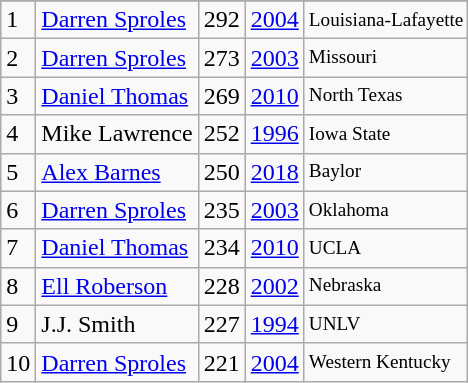<table class="wikitable">
<tr>
</tr>
<tr>
<td>1</td>
<td><a href='#'>Darren Sproles</a></td>
<td>292</td>
<td><a href='#'>2004</a></td>
<td style="font-size:80%;">Louisiana-Lafayette</td>
</tr>
<tr>
<td>2</td>
<td><a href='#'>Darren Sproles</a></td>
<td>273</td>
<td><a href='#'>2003</a></td>
<td style="font-size:80%;">Missouri</td>
</tr>
<tr>
<td>3</td>
<td><a href='#'>Daniel Thomas</a></td>
<td>269</td>
<td><a href='#'>2010</a></td>
<td style="font-size:80%;">North Texas</td>
</tr>
<tr>
<td>4</td>
<td>Mike Lawrence</td>
<td>252</td>
<td><a href='#'>1996</a></td>
<td style="font-size:80%;">Iowa State</td>
</tr>
<tr>
<td>5</td>
<td><a href='#'>Alex Barnes</a></td>
<td>250</td>
<td><a href='#'>2018</a></td>
<td style="font-size:80%;">Baylor</td>
</tr>
<tr>
<td>6</td>
<td><a href='#'>Darren Sproles</a></td>
<td>235</td>
<td><a href='#'>2003</a></td>
<td style="font-size:80%;">Oklahoma</td>
</tr>
<tr>
<td>7</td>
<td><a href='#'>Daniel Thomas</a></td>
<td>234</td>
<td><a href='#'>2010</a></td>
<td style="font-size:80%;">UCLA</td>
</tr>
<tr>
<td>8</td>
<td><a href='#'>Ell Roberson</a></td>
<td>228</td>
<td><a href='#'>2002</a></td>
<td style="font-size:80%;">Nebraska</td>
</tr>
<tr>
<td>9</td>
<td>J.J. Smith</td>
<td>227</td>
<td><a href='#'>1994</a></td>
<td style="font-size:80%;">UNLV</td>
</tr>
<tr>
<td>10</td>
<td><a href='#'>Darren Sproles</a></td>
<td>221</td>
<td><a href='#'>2004</a></td>
<td style="font-size:80%;">Western Kentucky</td>
</tr>
</table>
